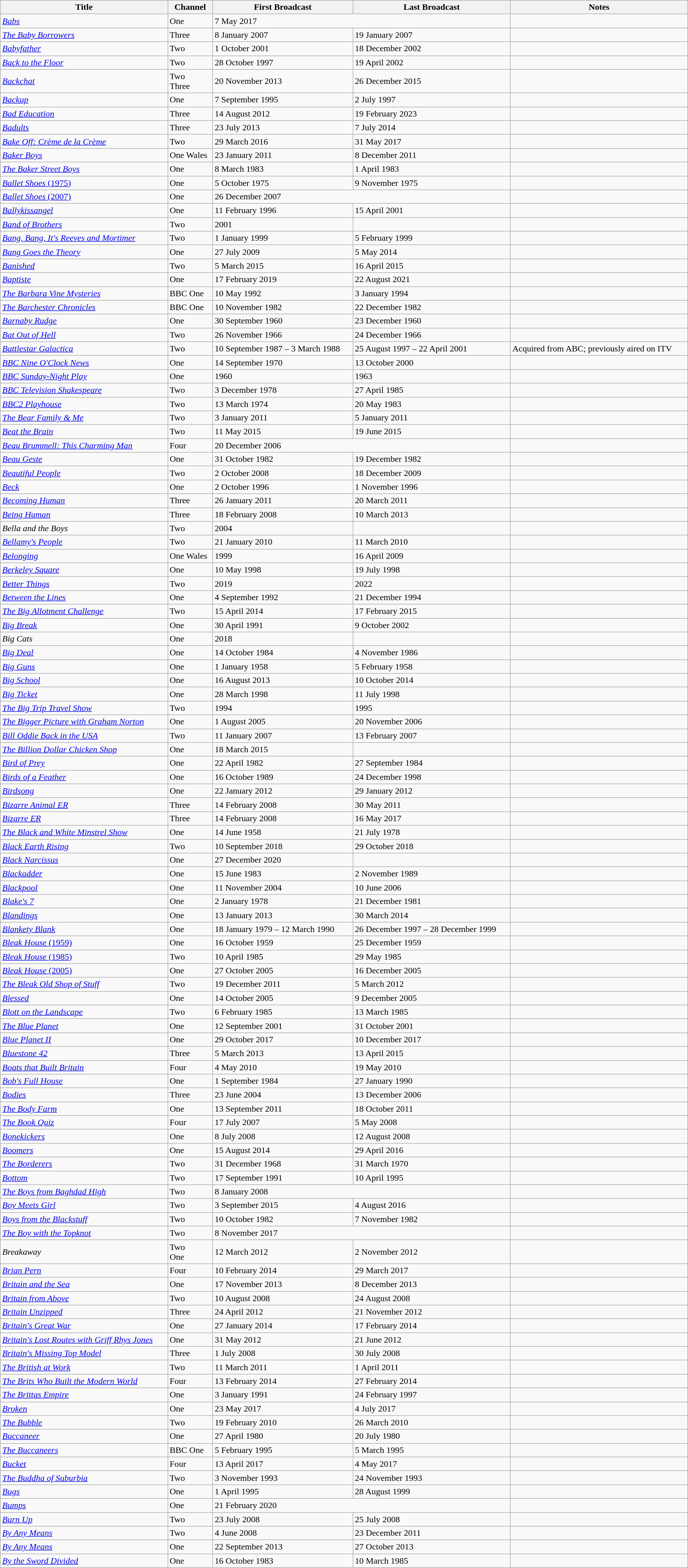<table class="wikitable plainrowheaders sortable" style="width:100%;">
<tr>
<th scope=col>Title</th>
<th scope=col>Channel</th>
<th scope=col>First Broadcast</th>
<th scope=col>Last Broadcast</th>
<th scope=col>Notes</th>
</tr>
<tr>
<td><em><a href='#'>Babs</a></em></td>
<td>One</td>
<td colspan="2">7 May 2017</td>
<td></td>
</tr>
<tr>
<td><em><a href='#'>The Baby Borrowers</a></em></td>
<td>Three</td>
<td>8 January 2007</td>
<td>19 January 2007</td>
<td></td>
</tr>
<tr>
<td><em><a href='#'>Babyfather</a></em></td>
<td>Two</td>
<td>1 October 2001</td>
<td>18 December 2002</td>
<td></td>
</tr>
<tr>
<td><em><a href='#'>Back to the Floor</a></em></td>
<td>Two</td>
<td>28 October 1997</td>
<td>19 April 2002</td>
<td></td>
</tr>
<tr>
<td><em><a href='#'>Backchat</a></em></td>
<td>Two <br> Three</td>
<td>20 November 2013</td>
<td>26 December 2015</td>
<td></td>
</tr>
<tr>
<td><em><a href='#'>Backup</a></em></td>
<td>One</td>
<td>7 September 1995</td>
<td>2 July 1997</td>
<td></td>
</tr>
<tr>
<td><em><a href='#'>Bad Education</a></em></td>
<td>Three</td>
<td>14 August 2012</td>
<td>19 February 2023</td>
<td></td>
</tr>
<tr>
<td><em><a href='#'>Badults</a></em></td>
<td>Three</td>
<td>23 July 2013</td>
<td>7 July 2014</td>
<td></td>
</tr>
<tr>
<td><em><a href='#'>Bake Off: Crème de la Crème</a></em></td>
<td>Two</td>
<td>29 March 2016</td>
<td>31 May 2017</td>
<td></td>
</tr>
<tr>
<td><em><a href='#'>Baker Boys</a></em></td>
<td>One Wales</td>
<td>23 January 2011</td>
<td>8 December 2011</td>
<td></td>
</tr>
<tr>
<td><em><a href='#'>The Baker Street Boys</a></em></td>
<td>One</td>
<td>8 March 1983</td>
<td>1 April 1983</td>
<td></td>
</tr>
<tr>
<td><a href='#'><em>Ballet Shoes</em> (1975)</a></td>
<td>One</td>
<td>5 October 1975</td>
<td>9 November 1975</td>
<td></td>
</tr>
<tr>
<td><a href='#'><em>Ballet Shoes</em> (2007)</a></td>
<td>One</td>
<td colspan="2">26 December 2007</td>
<td></td>
</tr>
<tr>
<td><em><a href='#'>Ballykissangel</a></em></td>
<td>One</td>
<td>11 February 1996</td>
<td>15 April 2001</td>
<td></td>
</tr>
<tr>
<td><em><a href='#'>Band of Brothers</a></em></td>
<td>Two</td>
<td>2001</td>
<td></td>
<td></td>
</tr>
<tr>
<td><em><a href='#'>Bang, Bang, It's Reeves and Mortimer</a></em></td>
<td>Two</td>
<td>1 January 1999</td>
<td>5 February 1999</td>
<td></td>
</tr>
<tr>
<td><em><a href='#'>Bang Goes the Theory</a></em></td>
<td>One</td>
<td>27 July 2009</td>
<td>5 May 2014</td>
<td></td>
</tr>
<tr>
<td><em><a href='#'>Banished</a></em></td>
<td>Two</td>
<td>5 March 2015</td>
<td>16 April 2015</td>
<td></td>
</tr>
<tr>
<td><em><a href='#'>Baptiste</a></em></td>
<td>One</td>
<td>17 February 2019</td>
<td>22 August 2021</td>
<td></td>
</tr>
<tr>
<td><em><a href='#'>The Barbara Vine Mysteries</a></em></td>
<td>BBC One</td>
<td>10 May 1992</td>
<td>3 January 1994</td>
<td></td>
</tr>
<tr>
<td><em><a href='#'>The Barchester Chronicles</a></em></td>
<td>BBC One</td>
<td>10 November 1982</td>
<td>22 December 1982</td>
<td></td>
</tr>
<tr>
<td><em><a href='#'>Barnaby Rudge</a></em></td>
<td>One</td>
<td>30 September 1960</td>
<td>23 December 1960</td>
<td></td>
</tr>
<tr>
<td><em><a href='#'>Bat Out of Hell</a></em></td>
<td>Two</td>
<td>26 November 1966</td>
<td>24 December 1966</td>
<td></td>
</tr>
<tr>
<td><em><a href='#'>Battlestar Galactica</a></em></td>
<td>Two</td>
<td>10 September 1987 – 3 March 1988</td>
<td>25 August 1997 – 22 April 2001 </td>
<td>Acquired from ABC; previously aired on ITV</td>
</tr>
<tr>
<td><em><a href='#'>BBC Nine O'Clock News</a></em></td>
<td>One</td>
<td>14 September 1970</td>
<td>13 October 2000</td>
<td></td>
</tr>
<tr>
<td><em><a href='#'>BBC Sunday-Night Play</a></em></td>
<td>One</td>
<td>1960</td>
<td>1963</td>
<td></td>
</tr>
<tr>
<td><em><a href='#'>BBC Television Shakespeare</a></em></td>
<td>Two</td>
<td>3 December 1978</td>
<td>27 April 1985</td>
<td></td>
</tr>
<tr>
<td><em><a href='#'>BBC2 Playhouse</a></em></td>
<td>Two</td>
<td>13 March 1974</td>
<td>20 May 1983</td>
<td></td>
</tr>
<tr>
<td><em><a href='#'>The Bear Family & Me</a></em></td>
<td>Two</td>
<td>3 January 2011</td>
<td>5 January 2011</td>
<td></td>
</tr>
<tr>
<td><em><a href='#'>Beat the Brain</a></em></td>
<td>Two</td>
<td>11 May 2015</td>
<td>19 June 2015</td>
<td></td>
</tr>
<tr>
<td><em><a href='#'>Beau Brummell: This Charming Man</a></em></td>
<td>Four</td>
<td colspan="2">20 December 2006</td>
<td></td>
</tr>
<tr>
<td><em><a href='#'>Beau Geste</a></em></td>
<td>One</td>
<td>31 October 1982</td>
<td>19 December 1982</td>
<td></td>
</tr>
<tr>
<td><em><a href='#'>Beautiful People</a></em></td>
<td>Two</td>
<td>2 October 2008</td>
<td>18 December 2009</td>
<td></td>
</tr>
<tr>
<td><em><a href='#'>Beck</a></em></td>
<td>One</td>
<td>2 October 1996</td>
<td>1 November 1996</td>
<td></td>
</tr>
<tr>
<td><em><a href='#'>Becoming Human</a></em></td>
<td>Three</td>
<td>26 January 2011</td>
<td>20 March 2011</td>
<td></td>
</tr>
<tr>
<td><em><a href='#'>Being Human</a></em></td>
<td>Three</td>
<td>18 February 2008</td>
<td>10 March 2013</td>
<td></td>
</tr>
<tr>
<td><em>Bella and the Boys</em></td>
<td>Two</td>
<td>2004</td>
<td></td>
<td></td>
</tr>
<tr>
<td><em><a href='#'>Bellamy's People</a></em></td>
<td>Two</td>
<td>21 January 2010</td>
<td>11 March 2010</td>
<td></td>
</tr>
<tr>
<td><em><a href='#'>Belonging</a></em></td>
<td>One Wales</td>
<td>1999</td>
<td>16 April 2009</td>
<td></td>
</tr>
<tr>
<td><em><a href='#'>Berkeley Square</a></em></td>
<td>One</td>
<td>10 May 1998</td>
<td>19 July 1998</td>
<td></td>
</tr>
<tr>
<td><em><a href='#'>Better Things</a></em></td>
<td>Two</td>
<td>2019</td>
<td>2022</td>
<td></td>
</tr>
<tr>
<td><em><a href='#'>Between the Lines</a></em></td>
<td>One</td>
<td>4 September 1992</td>
<td>21 December 1994</td>
<td></td>
</tr>
<tr>
<td><em><a href='#'>The Big Allotment Challenge</a></em></td>
<td>Two</td>
<td>15 April 2014</td>
<td>17 February 2015</td>
<td></td>
</tr>
<tr>
<td><em><a href='#'>Big Break</a></em></td>
<td>One</td>
<td>30 April 1991</td>
<td>9 October 2002</td>
<td></td>
</tr>
<tr>
<td><em>Big Cats</em></td>
<td>One</td>
<td>2018</td>
<td></td>
<td></td>
</tr>
<tr>
<td><em><a href='#'>Big Deal</a></em></td>
<td>One</td>
<td>14 October 1984</td>
<td>4 November 1986</td>
<td></td>
</tr>
<tr>
<td><em><a href='#'>Big Guns</a></em></td>
<td>One</td>
<td>1 January 1958</td>
<td>5 February 1958</td>
<td></td>
</tr>
<tr>
<td><em><a href='#'>Big School</a></em></td>
<td>One</td>
<td>16 August 2013</td>
<td>10 October 2014</td>
<td></td>
</tr>
<tr>
<td><em><a href='#'>Big Ticket</a></em></td>
<td>One</td>
<td>28 March 1998</td>
<td>11 July 1998</td>
<td></td>
</tr>
<tr>
<td><em><a href='#'>The Big Trip Travel Show</a></em></td>
<td>Two</td>
<td>1994</td>
<td>1995</td>
<td></td>
</tr>
<tr>
<td><em><a href='#'>The Bigger Picture with Graham Norton</a></em></td>
<td>One</td>
<td>1 August 2005</td>
<td>20 November 2006</td>
<td></td>
</tr>
<tr>
<td><em><a href='#'>Bill Oddie Back in the USA</a></em></td>
<td>Two</td>
<td>11 January 2007</td>
<td>13 February 2007</td>
<td></td>
</tr>
<tr>
<td><em><a href='#'>The Billion Dollar Chicken Shop</a></em></td>
<td>One</td>
<td>18 March 2015</td>
<td></td>
<td></td>
</tr>
<tr>
<td><em><a href='#'>Bird of Prey</a></em></td>
<td>One</td>
<td>22 April 1982</td>
<td>27 September 1984</td>
<td></td>
</tr>
<tr>
<td><em><a href='#'>Birds of a Feather</a></em></td>
<td>One</td>
<td>16 October 1989</td>
<td>24 December 1998</td>
<td></td>
</tr>
<tr>
<td><em><a href='#'>Birdsong</a></em></td>
<td>One</td>
<td>22 January 2012</td>
<td>29 January 2012</td>
<td></td>
</tr>
<tr>
<td><em><a href='#'>Bizarre Animal ER</a></em></td>
<td>Three</td>
<td>14 February 2008</td>
<td>30 May 2011</td>
<td></td>
</tr>
<tr>
<td><em><a href='#'>Bizarre ER</a></em></td>
<td>Three</td>
<td>14 February 2008</td>
<td>16 May 2017</td>
<td></td>
</tr>
<tr>
<td><em><a href='#'>The Black and White Minstrel Show</a></em></td>
<td>One</td>
<td>14 June 1958</td>
<td>21 July 1978</td>
<td></td>
</tr>
<tr>
<td><em><a href='#'>Black Earth Rising</a></em></td>
<td>Two</td>
<td>10 September 2018</td>
<td>29 October 2018</td>
<td></td>
</tr>
<tr>
<td><em><a href='#'>Black Narcissus</a></em></td>
<td>One</td>
<td>27 December 2020</td>
<td></td>
<td></td>
</tr>
<tr>
<td><em><a href='#'>Blackadder</a></em></td>
<td>One</td>
<td>15 June 1983</td>
<td>2 November 1989</td>
<td></td>
</tr>
<tr>
<td><em><a href='#'>Blackpool</a></em></td>
<td>One</td>
<td>11 November 2004</td>
<td>10 June 2006</td>
<td></td>
</tr>
<tr>
<td><em><a href='#'>Blake's 7</a></em></td>
<td>One</td>
<td>2 January 1978</td>
<td>21 December 1981</td>
<td></td>
</tr>
<tr>
<td><em><a href='#'>Blandings</a></em></td>
<td>One</td>
<td>13 January 2013</td>
<td>30 March 2014</td>
<td></td>
</tr>
<tr>
<td><em><a href='#'>Blankety Blank</a></em></td>
<td>One</td>
<td>18 January 1979 – 12 March 1990</td>
<td>26 December 1997 – 28 December 1999</td>
<td></td>
</tr>
<tr>
<td><a href='#'><em>Bleak House</em> (1959)</a></td>
<td>One</td>
<td>16 October 1959</td>
<td>25 December 1959</td>
<td></td>
</tr>
<tr>
<td><a href='#'><em>Bleak House</em> (1985)</a></td>
<td>Two</td>
<td>10 April 1985</td>
<td>29 May 1985</td>
<td></td>
</tr>
<tr>
<td><a href='#'><em>Bleak House</em> (2005)</a></td>
<td>One</td>
<td>27 October 2005</td>
<td>16 December 2005</td>
<td></td>
</tr>
<tr>
<td><em><a href='#'>The Bleak Old Shop of Stuff</a></em></td>
<td>Two</td>
<td>19 December 2011</td>
<td>5 March 2012</td>
<td></td>
</tr>
<tr>
<td><em><a href='#'>Blessed</a></em></td>
<td>One</td>
<td>14 October 2005</td>
<td>9 December 2005</td>
<td></td>
</tr>
<tr>
<td><em><a href='#'>Blott on the Landscape</a></em></td>
<td>Two</td>
<td>6 February 1985</td>
<td>13 March 1985</td>
<td></td>
</tr>
<tr>
<td><em><a href='#'>The Blue Planet</a></em></td>
<td>One</td>
<td>12 September 2001</td>
<td>31 October 2001</td>
<td></td>
</tr>
<tr>
<td><em><a href='#'>Blue Planet II</a></em></td>
<td>One</td>
<td>29 October 2017</td>
<td>10 December 2017</td>
<td></td>
</tr>
<tr>
<td><em><a href='#'>Bluestone 42</a></em></td>
<td>Three</td>
<td>5 March 2013</td>
<td>13 April 2015</td>
<td></td>
</tr>
<tr>
<td><em><a href='#'>Boats that Built Britain</a></em></td>
<td>Four</td>
<td>4 May 2010</td>
<td>19 May 2010</td>
<td></td>
</tr>
<tr>
<td><em><a href='#'>Bob's Full House</a></em></td>
<td>One</td>
<td>1 September 1984</td>
<td>27 January 1990</td>
<td></td>
</tr>
<tr>
<td><em><a href='#'>Bodies</a></em></td>
<td>Three</td>
<td>23 June 2004</td>
<td>13 December 2006</td>
<td></td>
</tr>
<tr>
<td><em><a href='#'>The Body Farm</a></em></td>
<td>One</td>
<td>13 September 2011</td>
<td>18 October 2011</td>
<td></td>
</tr>
<tr>
<td><em><a href='#'>The Book Quiz</a></em></td>
<td>Four</td>
<td>17 July 2007</td>
<td>5 May 2008</td>
<td></td>
</tr>
<tr>
<td><em><a href='#'>Bonekickers</a></em></td>
<td>One</td>
<td>8 July 2008</td>
<td>12 August 2008</td>
<td></td>
</tr>
<tr>
<td><em><a href='#'>Boomers</a></em></td>
<td>One</td>
<td>15 August 2014</td>
<td>29 April 2016</td>
<td></td>
</tr>
<tr>
<td><em><a href='#'>The Borderers</a></em></td>
<td>Two</td>
<td>31 December 1968</td>
<td>31 March 1970</td>
<td></td>
</tr>
<tr>
<td><em><a href='#'>Bottom</a></em></td>
<td>Two</td>
<td>17 September 1991</td>
<td>10 April 1995</td>
<td></td>
</tr>
<tr>
<td><em><a href='#'>The Boys from Baghdad High</a></em></td>
<td>Two</td>
<td colspan="2">8 January 2008</td>
<td></td>
</tr>
<tr>
<td><em><a href='#'>Boy Meets Girl</a></em></td>
<td>Two</td>
<td>3 September 2015</td>
<td>4 August 2016</td>
<td></td>
</tr>
<tr>
<td><em><a href='#'>Boys from the Blackstuff</a></em></td>
<td>Two</td>
<td>10 October 1982</td>
<td>7 November 1982</td>
<td></td>
</tr>
<tr>
<td><em><a href='#'>The Boy with the Topknot</a></em></td>
<td>Two</td>
<td colspan="2">8 November 2017</td>
<td></td>
</tr>
<tr>
<td><em>Breakaway</em></td>
<td>Two <br> One</td>
<td>12 March 2012</td>
<td>2 November 2012</td>
<td></td>
</tr>
<tr>
<td><em><a href='#'>Brian Pern</a></em></td>
<td>Four</td>
<td>10 February 2014</td>
<td>29 March 2017</td>
<td></td>
</tr>
<tr>
<td><em><a href='#'>Britain and the Sea</a></em></td>
<td>One</td>
<td>17 November 2013</td>
<td>8 December 2013</td>
<td></td>
</tr>
<tr>
<td><em><a href='#'>Britain from Above</a></em></td>
<td>Two</td>
<td>10 August 2008</td>
<td>24 August 2008</td>
<td></td>
</tr>
<tr>
<td><em><a href='#'>Britain Unzipped</a></em></td>
<td>Three</td>
<td>24 April 2012</td>
<td>21 November 2012</td>
<td></td>
</tr>
<tr>
<td><em><a href='#'>Britain's Great War</a></em></td>
<td>One</td>
<td>27 January 2014</td>
<td>17 February 2014</td>
<td></td>
</tr>
<tr>
<td><em><a href='#'>Britain's Lost Routes with Griff Rhys Jones</a></em></td>
<td>One</td>
<td>31 May 2012</td>
<td>21 June 2012</td>
<td></td>
</tr>
<tr>
<td><em><a href='#'>Britain's Missing Top Model</a></em></td>
<td>Three</td>
<td>1 July 2008</td>
<td>30 July 2008</td>
<td></td>
</tr>
<tr>
<td><em><a href='#'>The British at Work</a></em></td>
<td>Two</td>
<td>11 March 2011</td>
<td>1 April 2011</td>
<td></td>
</tr>
<tr>
<td><em><a href='#'>The Brits Who Built the Modern World</a></em></td>
<td>Four</td>
<td>13 February 2014</td>
<td>27 February 2014</td>
<td></td>
</tr>
<tr>
<td><em><a href='#'>The Brittas Empire</a></em></td>
<td>One</td>
<td>3 January 1991</td>
<td>24 February 1997</td>
<td></td>
</tr>
<tr>
<td><em><a href='#'>Broken</a></em></td>
<td>One</td>
<td>23 May 2017</td>
<td>4 July 2017</td>
<td></td>
</tr>
<tr>
<td><em><a href='#'>The Bubble</a></em></td>
<td>Two</td>
<td>19 February 2010</td>
<td>26 March 2010</td>
<td></td>
</tr>
<tr>
<td><em><a href='#'>Buccaneer</a></em></td>
<td>One</td>
<td>27 April 1980</td>
<td>20 July 1980</td>
<td></td>
</tr>
<tr>
<td><em><a href='#'>The Buccaneers</a></em></td>
<td>BBC One</td>
<td>5 February 1995</td>
<td>5 March 1995</td>
<td></td>
</tr>
<tr>
<td><em><a href='#'>Bucket</a></em></td>
<td>Four</td>
<td>13 April 2017</td>
<td>4 May 2017</td>
<td></td>
</tr>
<tr>
<td><em><a href='#'>The Buddha of Suburbia</a></em></td>
<td>Two</td>
<td>3 November 1993</td>
<td>24 November 1993</td>
<td></td>
</tr>
<tr>
<td><em><a href='#'>Bugs</a></em></td>
<td>One</td>
<td>1 April 1995</td>
<td>28 August 1999</td>
<td></td>
</tr>
<tr>
<td><em><a href='#'>Bumps</a></em></td>
<td>One</td>
<td colspan="2">21 February 2020</td>
<td></td>
</tr>
<tr>
<td><em><a href='#'>Burn Up</a></em></td>
<td>Two</td>
<td>23 July 2008</td>
<td>25 July 2008</td>
<td></td>
</tr>
<tr>
<td><em><a href='#'>By Any Means</a></em></td>
<td>Two</td>
<td>4 June 2008</td>
<td>23 December 2011</td>
<td></td>
</tr>
<tr>
<td><em><a href='#'>By Any Means</a></em></td>
<td>One</td>
<td>22 September 2013</td>
<td>27 October 2013</td>
<td></td>
</tr>
<tr>
<td><em><a href='#'>By the Sword Divided</a></em></td>
<td>One</td>
<td>16 October 1983</td>
<td>10 March 1985</td>
<td></td>
</tr>
</table>
